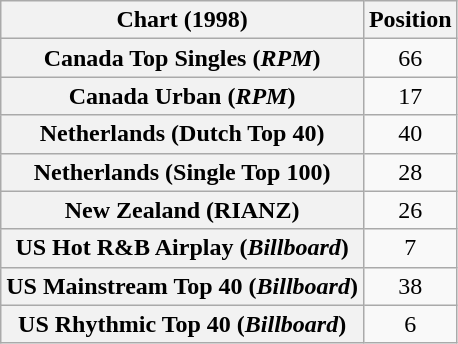<table class="wikitable sortable plainrowheaders" style="text-align:center">
<tr>
<th scope="col">Chart (1998)</th>
<th scope="col">Position</th>
</tr>
<tr>
<th scope="row">Canada Top Singles (<em>RPM</em>)</th>
<td>66</td>
</tr>
<tr>
<th scope="row">Canada Urban (<em>RPM</em>)</th>
<td>17</td>
</tr>
<tr>
<th scope="row">Netherlands (Dutch Top 40)</th>
<td>40</td>
</tr>
<tr>
<th scope="row">Netherlands (Single Top 100)</th>
<td>28</td>
</tr>
<tr>
<th scope="row">New Zealand (RIANZ)</th>
<td>26</td>
</tr>
<tr>
<th scope="row">US Hot R&B Airplay (<em>Billboard</em>)</th>
<td>7</td>
</tr>
<tr>
<th scope="row">US Mainstream Top 40 (<em>Billboard</em>)</th>
<td>38</td>
</tr>
<tr>
<th scope="row">US Rhythmic Top 40 (<em>Billboard</em>)</th>
<td>6</td>
</tr>
</table>
